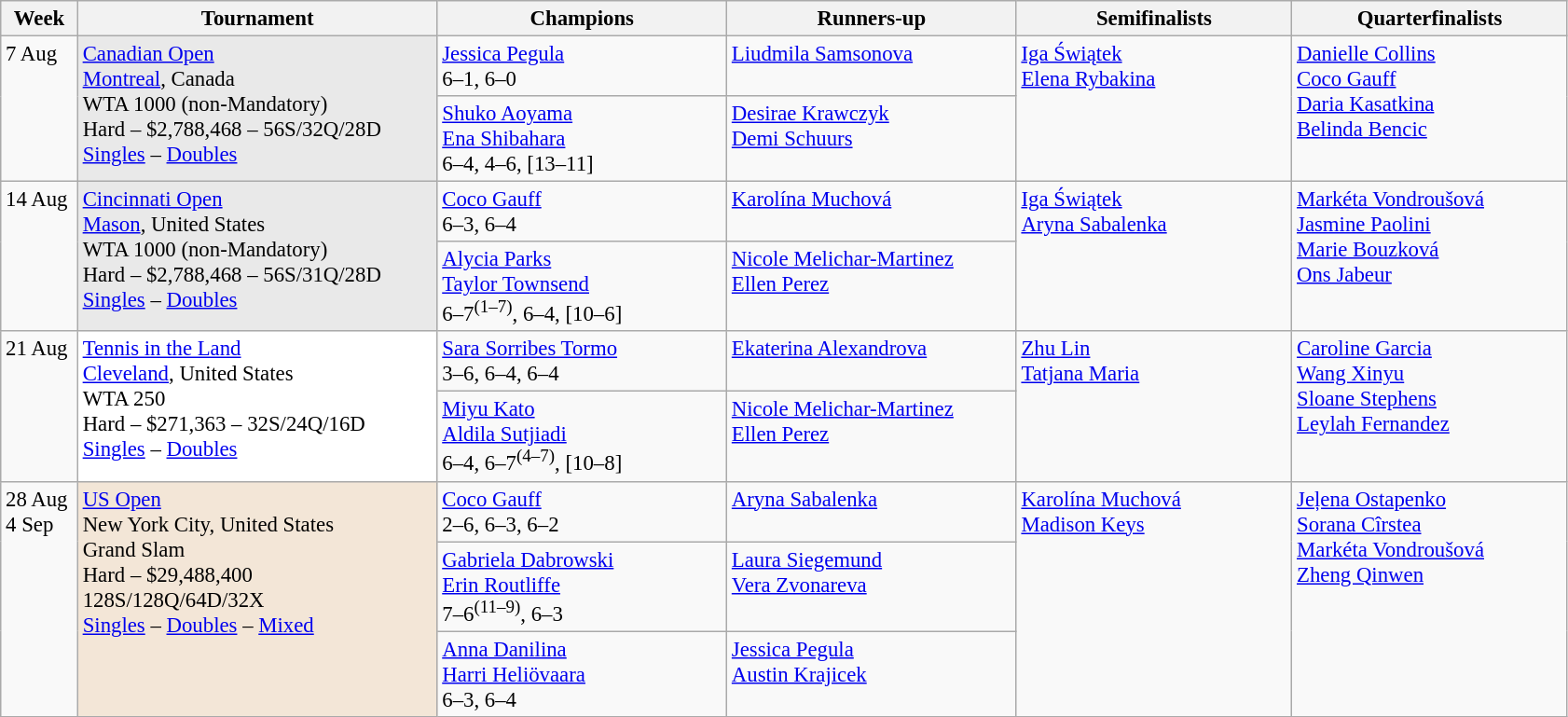<table class=wikitable style=font-size:95%>
<tr>
<th style="width:48px;">Week</th>
<th style="width:250px;">Tournament</th>
<th style="width:200px;">Champions</th>
<th style="width:200px;">Runners-up</th>
<th style="width:190px;">Semifinalists</th>
<th style="width:190px;">Quarterfinalists</th>
</tr>
<tr style="vertical-align:top">
<td rowspan="2">7 Aug</td>
<td style="background:#E9E9E9;" rowspan="2"><a href='#'>Canadian Open</a><br><a href='#'>Montreal</a>, Canada<br>WTA 1000 (non-Mandatory)<br>Hard – $2,788,468 – 56S/32Q/28D<br><a href='#'>Singles</a> – <a href='#'>Doubles</a></td>
<td> <a href='#'>Jessica Pegula</a> <br>6–1, 6–0</td>
<td> <a href='#'>Liudmila Samsonova</a></td>
<td rowspan=2> <a href='#'>Iga Świątek</a> <br> <a href='#'>Elena Rybakina</a></td>
<td rowspan=2> <a href='#'>Danielle Collins</a><br> <a href='#'>Coco Gauff</a><br> <a href='#'>Daria Kasatkina</a> <br> <a href='#'>Belinda Bencic</a></td>
</tr>
<tr style="vertical-align:top">
<td> <a href='#'>Shuko Aoyama</a> <br>  <a href='#'>Ena Shibahara</a> <br> 6–4, 4–6, [13–11]</td>
<td> <a href='#'>Desirae Krawczyk</a> <br>  <a href='#'>Demi Schuurs</a></td>
</tr>
<tr style="vertical-align:top">
<td rowspan="2">14 Aug</td>
<td style="background:#E9E9E9;" rowspan="2"><a href='#'>Cincinnati Open</a><br><a href='#'>Mason</a>, United States<br>WTA 1000 (non-Mandatory)<br>Hard – $2,788,468 – 56S/31Q/28D<br> <a href='#'>Singles</a> – <a href='#'>Doubles</a></td>
<td> <a href='#'>Coco Gauff</a><br>6–3, 6–4</td>
<td> <a href='#'>Karolína Muchová</a></td>
<td rowspan=2> <a href='#'>Iga Świątek</a> <br>  <a href='#'>Aryna Sabalenka</a></td>
<td rowspan=2> <a href='#'>Markéta Vondroušová</a> <br> <a href='#'>Jasmine Paolini</a> <br>  <a href='#'>Marie Bouzková</a> <br> <a href='#'>Ons Jabeur</a></td>
</tr>
<tr style="vertical-align:top">
<td> <a href='#'>Alycia Parks</a> <br>  <a href='#'>Taylor Townsend</a> <br> 6–7<sup>(1–7)</sup>, 6–4, [10–6]</td>
<td> <a href='#'>Nicole Melichar-Martinez</a> <br>  <a href='#'>Ellen Perez</a></td>
</tr>
<tr style="vertical-align:top">
<td rowspan="2">21 Aug</td>
<td style="background:#fff;" rowspan="2"><a href='#'>Tennis in the Land</a><br><a href='#'>Cleveland</a>, United States<br>WTA 250<br>Hard – $271,363 – 32S/24Q/16D<br><a href='#'>Singles</a> – <a href='#'>Doubles</a></td>
<td> <a href='#'>Sara Sorribes Tormo</a><br>3–6, 6–4, 6–4</td>
<td> <a href='#'>Ekaterina Alexandrova</a></td>
<td rowspan=2> <a href='#'>Zhu Lin</a> <br> <a href='#'>Tatjana Maria</a></td>
<td rowspan=2> <a href='#'>Caroline Garcia</a><br> <a href='#'>Wang Xinyu</a><br> <a href='#'>Sloane Stephens</a> <br> <a href='#'>Leylah Fernandez</a></td>
</tr>
<tr style="vertical-align:top">
<td> <a href='#'>Miyu Kato</a> <br>  <a href='#'>Aldila Sutjiadi</a> <br> 6–4, 6–7<sup>(4–7)</sup>, [10–8]</td>
<td> <a href='#'>Nicole Melichar-Martinez</a> <br>  <a href='#'>Ellen Perez</a></td>
</tr>
<tr style="vertical-align:top">
<td rowspan=3>28 Aug <br>4 Sep</td>
<td style="background:#F3E6D7;" rowspan="3"><a href='#'>US Open</a><br>New York City, United States<br>Grand Slam<br>Hard – $29,488,400<br>128S/128Q/64D/32X<br><a href='#'>Singles</a> – <a href='#'>Doubles</a> – <a href='#'>Mixed</a></td>
<td> <a href='#'>Coco Gauff</a>   <br>2–6, 6–3, 6–2</td>
<td> <a href='#'>Aryna Sabalenka</a></td>
<td rowspan=3> <a href='#'>Karolína Muchová</a> <br> <a href='#'>Madison Keys</a></td>
<td rowspan=3> <a href='#'>Jeļena Ostapenko</a> <br> <a href='#'>Sorana Cîrstea</a> <br> <a href='#'>Markéta Vondroušová</a> <br> <a href='#'>Zheng Qinwen</a></td>
</tr>
<tr style="vertical-align:top">
<td> <a href='#'>Gabriela Dabrowski</a> <br>  <a href='#'>Erin Routliffe</a>  <br> 7–6<sup>(11–9)</sup>, 6–3</td>
<td> <a href='#'>Laura Siegemund</a> <br>  <a href='#'>Vera Zvonareva</a></td>
</tr>
<tr style="vertical-align:top">
<td> <a href='#'>Anna Danilina</a> <br>  <a href='#'>Harri Heliövaara</a> <br> 6–3, 6–4</td>
<td> <a href='#'>Jessica Pegula</a> <br>  <a href='#'>Austin Krajicek</a></td>
</tr>
</table>
